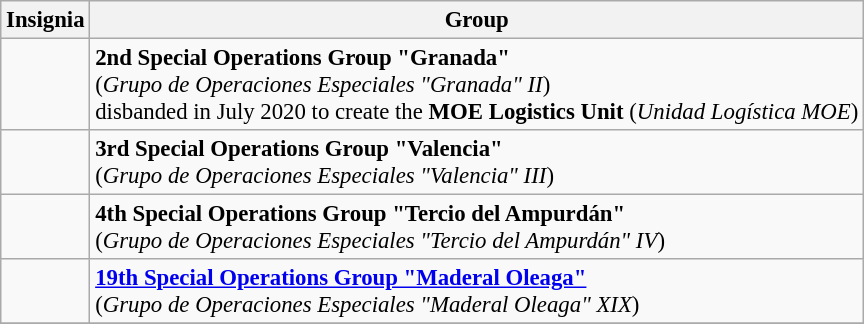<table class="wikitable" style="font-size: 95%;">
<tr>
<th>Insignia</th>
<th>Group</th>
</tr>
<tr>
<td></td>
<td><strong>2nd Special Operations Group "Granada"</strong><br>(<em>Grupo de Operaciones Especiales "Granada" II</em>)<br>disbanded in July 2020 to create the <strong>MOE Logistics Unit</strong> (<em>Unidad Logística MOE</em>)</td>
</tr>
<tr>
<td></td>
<td><strong>3rd Special Operations Group "Valencia"</strong><br>(<em>Grupo de Operaciones Especiales "Valencia" III</em>)</td>
</tr>
<tr>
<td></td>
<td><strong>4th Special Operations Group "Tercio del Ampurdán"</strong><br>(<em>Grupo de Operaciones Especiales "Tercio del Ampurdán" IV</em>)</td>
</tr>
<tr>
<td></td>
<td><strong><a href='#'>19th Special Operations Group "Maderal Oleaga"</a></strong> <br>(<em>Grupo de Operaciones Especiales "Maderal Oleaga" XIX</em>)</td>
</tr>
<tr style="background:#efefef;">
</tr>
</table>
